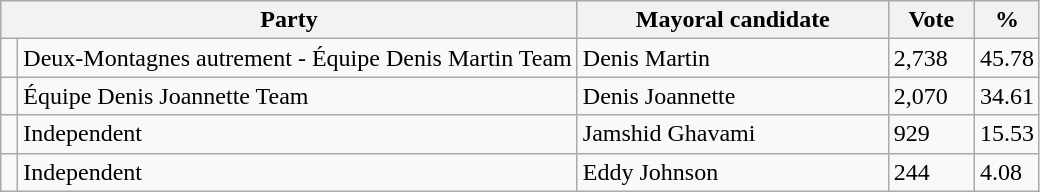<table class="wikitable">
<tr>
<th bgcolor="#DDDDFF" width="230px" colspan="2">Party</th>
<th bgcolor="#DDDDFF" width="200px">Mayoral candidate</th>
<th bgcolor="#DDDDFF" width="50px">Vote</th>
<th bgcolor="#DDDDFF" width="30px">%</th>
</tr>
<tr>
<td> </td>
<td>Deux-Montagnes autrement - Équipe Denis Martin Team</td>
<td>Denis Martin</td>
<td>2,738</td>
<td>45.78</td>
</tr>
<tr>
<td> </td>
<td>Équipe Denis Joannette Team</td>
<td>Denis Joannette</td>
<td>2,070</td>
<td>34.61</td>
</tr>
<tr>
<td> </td>
<td>Independent</td>
<td>Jamshid Ghavami</td>
<td>929</td>
<td>15.53</td>
</tr>
<tr>
<td> </td>
<td>Independent</td>
<td>Eddy Johnson</td>
<td>244</td>
<td>4.08</td>
</tr>
</table>
